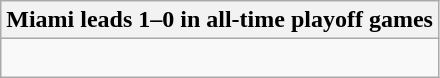<table class="wikitable collapsible collapsed">
<tr>
<th>Miami leads 1–0 in all-time playoff games</th>
</tr>
<tr>
<td><br></td>
</tr>
</table>
